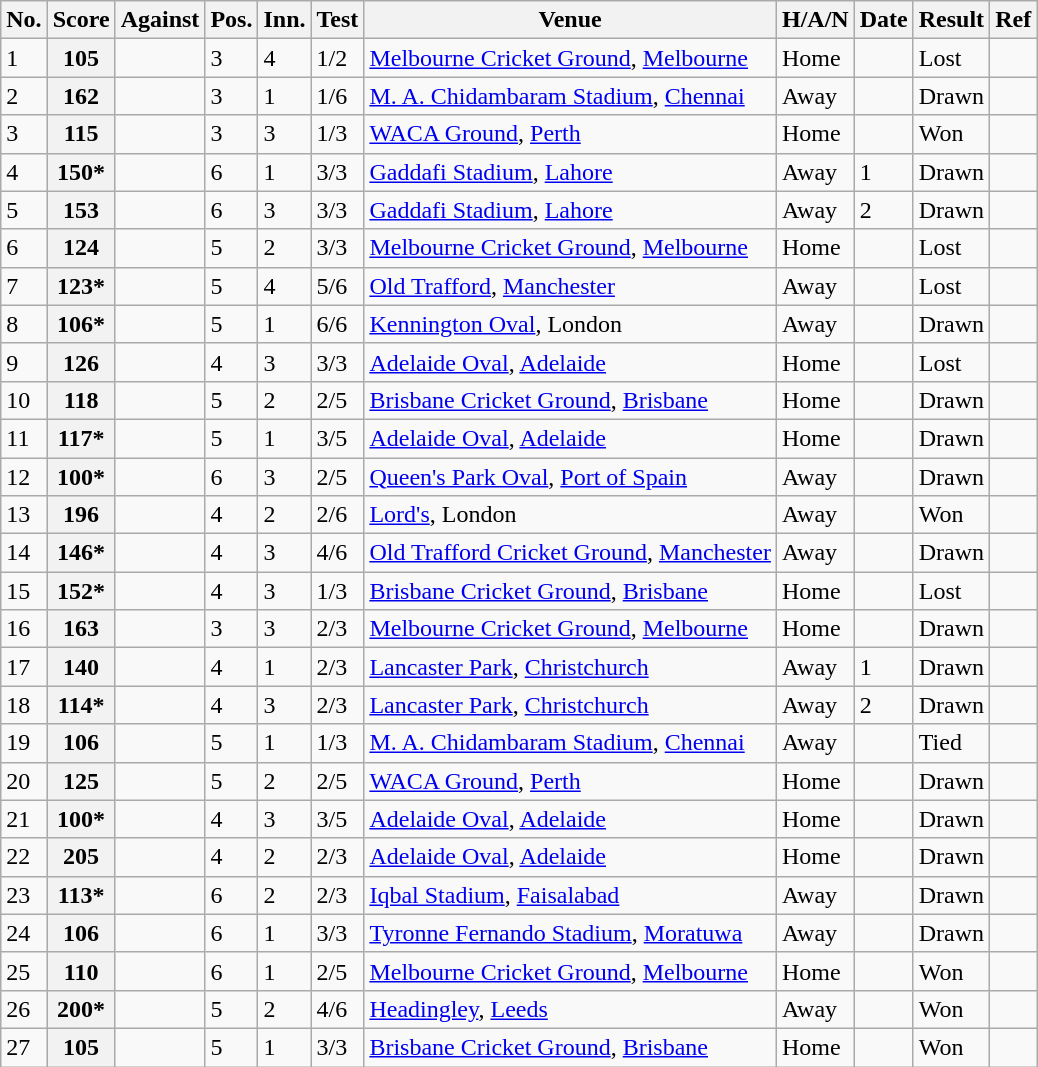<table class="wikitable sortable plainrowheaders" style="font-size: 100%">
<tr>
<th>No.</th>
<th>Score</th>
<th>Against</th>
<th>Pos.</th>
<th>Inn.</th>
<th>Test</th>
<th>Venue</th>
<th>H/A/N</th>
<th>Date</th>
<th>Result</th>
<th>Ref</th>
</tr>
<tr>
<td>1</td>
<th scope="row">105</th>
<td></td>
<td>3</td>
<td>4</td>
<td>1/2</td>
<td><a href='#'>Melbourne Cricket Ground</a>, <a href='#'>Melbourne</a></td>
<td>Home</td>
<td></td>
<td>Lost</td>
<td></td>
</tr>
<tr>
<td>2</td>
<th scope="row">162</th>
<td></td>
<td>3</td>
<td>1</td>
<td>1/6</td>
<td><a href='#'>M. A. Chidambaram Stadium</a>, <a href='#'>Chennai</a></td>
<td>Away</td>
<td></td>
<td>Drawn</td>
<td></td>
</tr>
<tr>
<td>3</td>
<th scope="row">115</th>
<td></td>
<td>3</td>
<td>3</td>
<td>1/3</td>
<td><a href='#'>WACA Ground</a>, <a href='#'>Perth</a></td>
<td>Home</td>
<td></td>
<td>Won</td>
<td></td>
</tr>
<tr>
<td>4</td>
<th scope="row">150*</th>
<td></td>
<td>6</td>
<td>1</td>
<td>3/3</td>
<td><a href='#'>Gaddafi Stadium</a>, <a href='#'>Lahore</a></td>
<td>Away</td>
<td><span>1</span></td>
<td>Drawn</td>
<td></td>
</tr>
<tr>
<td>5</td>
<th scope="row">153</th>
<td></td>
<td>6</td>
<td>3</td>
<td>3/3</td>
<td><a href='#'>Gaddafi Stadium</a>, <a href='#'>Lahore</a></td>
<td>Away</td>
<td><span>2</span></td>
<td>Drawn</td>
<td></td>
</tr>
<tr>
<td>6</td>
<th scope="row">124</th>
<td></td>
<td>5</td>
<td>2</td>
<td>3/3</td>
<td><a href='#'>Melbourne Cricket Ground</a>, <a href='#'>Melbourne</a></td>
<td>Home</td>
<td></td>
<td>Lost</td>
<td></td>
</tr>
<tr>
<td>7</td>
<th scope="row">123*</th>
<td></td>
<td>5</td>
<td>4</td>
<td>5/6</td>
<td><a href='#'>Old Trafford</a>, <a href='#'>Manchester</a></td>
<td>Away</td>
<td></td>
<td>Lost</td>
<td></td>
</tr>
<tr>
<td>8</td>
<th scope="row">106*</th>
<td></td>
<td>5</td>
<td>1</td>
<td>6/6</td>
<td><a href='#'>Kennington Oval</a>, London</td>
<td>Away</td>
<td></td>
<td>Drawn</td>
<td></td>
</tr>
<tr>
<td>9</td>
<th scope="row">126 </th>
<td></td>
<td>4</td>
<td>3</td>
<td>3/3</td>
<td><a href='#'>Adelaide Oval</a>, <a href='#'>Adelaide</a></td>
<td>Home</td>
<td></td>
<td>Lost</td>
<td></td>
</tr>
<tr>
<td>10</td>
<th scope="row">118</th>
<td></td>
<td>5</td>
<td>2</td>
<td>2/5</td>
<td><a href='#'>Brisbane Cricket Ground</a>, <a href='#'>Brisbane</a></td>
<td>Home</td>
<td></td>
<td>Drawn</td>
<td></td>
</tr>
<tr>
<td>11</td>
<th scope="row">117*</th>
<td></td>
<td>5</td>
<td>1</td>
<td>3/5</td>
<td><a href='#'>Adelaide Oval</a>, <a href='#'>Adelaide</a></td>
<td>Home</td>
<td></td>
<td>Drawn</td>
<td></td>
</tr>
<tr>
<td>12</td>
<th scope="row">100* </th>
<td></td>
<td>6</td>
<td>3</td>
<td>2/5</td>
<td><a href='#'>Queen's Park Oval</a>, <a href='#'>Port of Spain</a></td>
<td>Away</td>
<td></td>
<td>Drawn</td>
<td></td>
</tr>
<tr>
<td>13</td>
<th scope="row">196  </th>
<td></td>
<td>4</td>
<td>2</td>
<td>2/6</td>
<td><a href='#'>Lord's</a>, London</td>
<td>Away</td>
<td></td>
<td>Won</td>
<td></td>
</tr>
<tr>
<td>14</td>
<th scope="row">146* </th>
<td></td>
<td>4</td>
<td>3</td>
<td>4/6</td>
<td><a href='#'>Old Trafford Cricket Ground</a>, <a href='#'>Manchester</a></td>
<td>Away</td>
<td></td>
<td>Drawn</td>
<td></td>
</tr>
<tr>
<td>15</td>
<th scope="row">152* </th>
<td></td>
<td>4</td>
<td>3</td>
<td>1/3</td>
<td><a href='#'>Brisbane Cricket Ground</a>, <a href='#'>Brisbane</a></td>
<td>Home</td>
<td></td>
<td>Lost</td>
<td></td>
</tr>
<tr>
<td>16</td>
<th scope="row">163  </th>
<td></td>
<td>3</td>
<td>3</td>
<td>2/3</td>
<td><a href='#'>Melbourne Cricket Ground</a>, <a href='#'>Melbourne</a></td>
<td>Home</td>
<td></td>
<td>Drawn</td>
<td></td>
</tr>
<tr>
<td>17</td>
<th scope="row">140  </th>
<td></td>
<td>4</td>
<td>1</td>
<td>2/3</td>
<td><a href='#'>Lancaster Park</a>, <a href='#'>Christchurch</a></td>
<td>Away</td>
<td><span>1</span></td>
<td>Drawn</td>
<td></td>
</tr>
<tr>
<td>18</td>
<th scope="row">114*  </th>
<td></td>
<td>4</td>
<td>3</td>
<td>2/3</td>
<td><a href='#'>Lancaster Park</a>, <a href='#'>Christchurch</a></td>
<td>Away</td>
<td><span>2</span></td>
<td>Drawn</td>
<td></td>
</tr>
<tr>
<td>19</td>
<th scope="row">106 </th>
<td></td>
<td>5</td>
<td>1</td>
<td>1/3</td>
<td><a href='#'>M. A. Chidambaram Stadium</a>, <a href='#'>Chennai</a></td>
<td>Away</td>
<td></td>
<td>Tied</td>
<td></td>
</tr>
<tr>
<td>20</td>
<th scope="row">125 </th>
<td></td>
<td>5</td>
<td>2</td>
<td>2/5</td>
<td><a href='#'>WACA Ground</a>, <a href='#'>Perth</a></td>
<td>Home</td>
<td></td>
<td>Drawn</td>
<td></td>
</tr>
<tr>
<td>21</td>
<th scope="row">100*  </th>
<td></td>
<td>4</td>
<td>3</td>
<td>3/5</td>
<td><a href='#'>Adelaide Oval</a>, <a href='#'>Adelaide</a></td>
<td>Home</td>
<td></td>
<td>Drawn</td>
<td></td>
</tr>
<tr>
<td>22</td>
<th scope="row">205  </th>
<td></td>
<td>4</td>
<td>2</td>
<td>2/3</td>
<td><a href='#'>Adelaide Oval</a>, <a href='#'>Adelaide</a></td>
<td>Home</td>
<td></td>
<td>Drawn</td>
<td></td>
</tr>
<tr>
<td>23</td>
<th scope="row">113*  </th>
<td></td>
<td>6</td>
<td>2</td>
<td>2/3</td>
<td><a href='#'>Iqbal Stadium</a>, <a href='#'>Faisalabad</a></td>
<td>Away</td>
<td></td>
<td>Drawn</td>
<td></td>
</tr>
<tr>
<td>24</td>
<th scope="row">106  </th>
<td></td>
<td>6</td>
<td>1</td>
<td>3/3</td>
<td><a href='#'>Tyronne Fernando Stadium</a>, <a href='#'>Moratuwa</a></td>
<td>Away</td>
<td></td>
<td>Drawn</td>
<td></td>
</tr>
<tr>
<td>25</td>
<th scope="row">110 </th>
<td></td>
<td>6</td>
<td>1</td>
<td>2/5</td>
<td><a href='#'>Melbourne Cricket Ground</a>, <a href='#'>Melbourne</a></td>
<td>Home</td>
<td></td>
<td>Won</td>
<td></td>
</tr>
<tr>
<td>26</td>
<th scope="row">200*  </th>
<td></td>
<td>5</td>
<td>2</td>
<td>4/6</td>
<td><a href='#'>Headingley</a>, <a href='#'>Leeds</a></td>
<td>Away</td>
<td></td>
<td>Won</td>
<td></td>
</tr>
<tr>
<td>27</td>
<th scope="row">105 </th>
<td></td>
<td>5</td>
<td>1</td>
<td>3/3</td>
<td><a href='#'>Brisbane Cricket Ground</a>, <a href='#'>Brisbane</a></td>
<td>Home</td>
<td></td>
<td>Won</td>
<td></td>
</tr>
</table>
